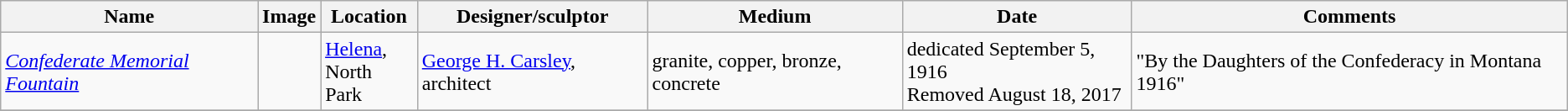<table class="wikitable sortable">
<tr>
<th>Name</th>
<th>Image</th>
<th>Location</th>
<th>Designer/sculptor</th>
<th>Medium</th>
<th>Date</th>
<th>Comments</th>
</tr>
<tr>
<td><em><a href='#'>Confederate Memorial Fountain</a></em></td>
<td></td>
<td><a href='#'>Helena</a>,<br>North Park</td>
<td><a href='#'>George H. Carsley</a>, architect</td>
<td>granite, copper, bronze, concrete</td>
<td>dedicated September 5, 1916 <br> Removed August 18, 2017</td>
<td>"By the Daughters of the Confederacy in Montana 1916" </td>
</tr>
<tr>
</tr>
</table>
